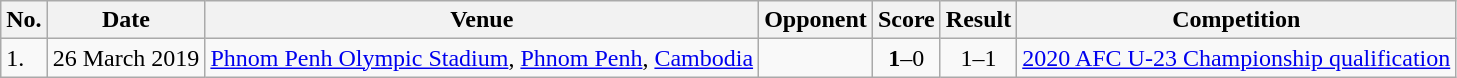<table class="wikitable">
<tr>
<th>No.</th>
<th>Date</th>
<th>Venue</th>
<th>Opponent</th>
<th>Score</th>
<th>Result</th>
<th>Competition</th>
</tr>
<tr>
<td>1.</td>
<td>26 March 2019</td>
<td><a href='#'>Phnom Penh Olympic Stadium</a>, <a href='#'>Phnom Penh</a>, <a href='#'>Cambodia</a></td>
<td></td>
<td align=center><strong>1</strong>–0</td>
<td align=center>1–1</td>
<td><a href='#'>2020 AFC U-23 Championship qualification</a></td>
</tr>
</table>
